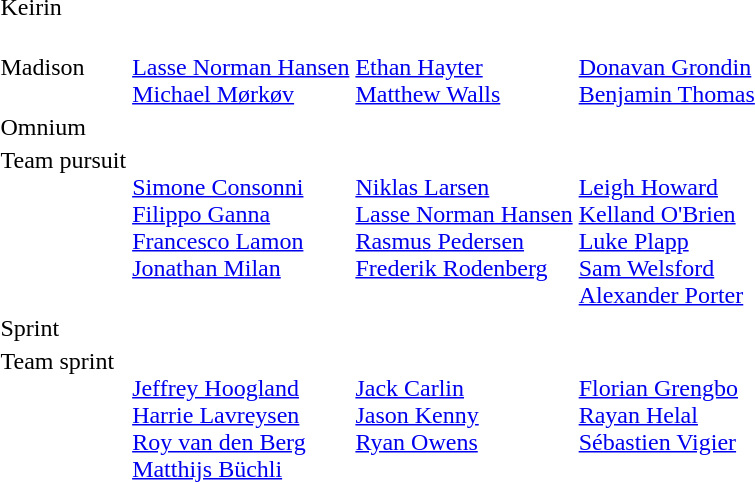<table>
<tr>
<td>Keirin<br></td>
<td></td>
<td></td>
<td></td>
</tr>
<tr>
<td>Madison<br></td>
<td><br><a href='#'>Lasse Norman Hansen</a><br><a href='#'>Michael Mørkøv</a></td>
<td><br><a href='#'>Ethan Hayter</a><br><a href='#'>Matthew Walls</a></td>
<td><br><a href='#'>Donavan Grondin</a><br><a href='#'>Benjamin Thomas</a></td>
</tr>
<tr>
<td>Omnium<br></td>
<td></td>
<td></td>
<td></td>
</tr>
<tr valign="top">
<td>Team pursuit<br></td>
<td><br><a href='#'>Simone Consonni</a><br><a href='#'>Filippo Ganna</a><br><a href='#'>Francesco Lamon</a><br><a href='#'>Jonathan Milan</a></td>
<td><br><a href='#'>Niklas Larsen</a><br><a href='#'>Lasse Norman Hansen</a><br><a href='#'>Rasmus Pedersen</a><br><a href='#'>Frederik Rodenberg</a></td>
<td><br><a href='#'>Leigh Howard</a><br><a href='#'>Kelland O'Brien</a><br><a href='#'>Luke Plapp</a><br><a href='#'>Sam Welsford</a><br><a href='#'>Alexander Porter</a></td>
</tr>
<tr>
<td>Sprint<br></td>
<td></td>
<td></td>
<td></td>
</tr>
<tr valign="top">
<td>Team sprint<br></td>
<td><br><a href='#'>Jeffrey Hoogland</a><br><a href='#'>Harrie Lavreysen</a><br><a href='#'>Roy van den Berg</a><br><a href='#'>Matthijs Büchli</a></td>
<td><br><a href='#'>Jack Carlin</a><br><a href='#'>Jason Kenny</a><br><a href='#'>Ryan Owens</a></td>
<td><br><a href='#'>Florian Grengbo</a><br><a href='#'>Rayan Helal</a><br><a href='#'>Sébastien Vigier</a></td>
</tr>
</table>
